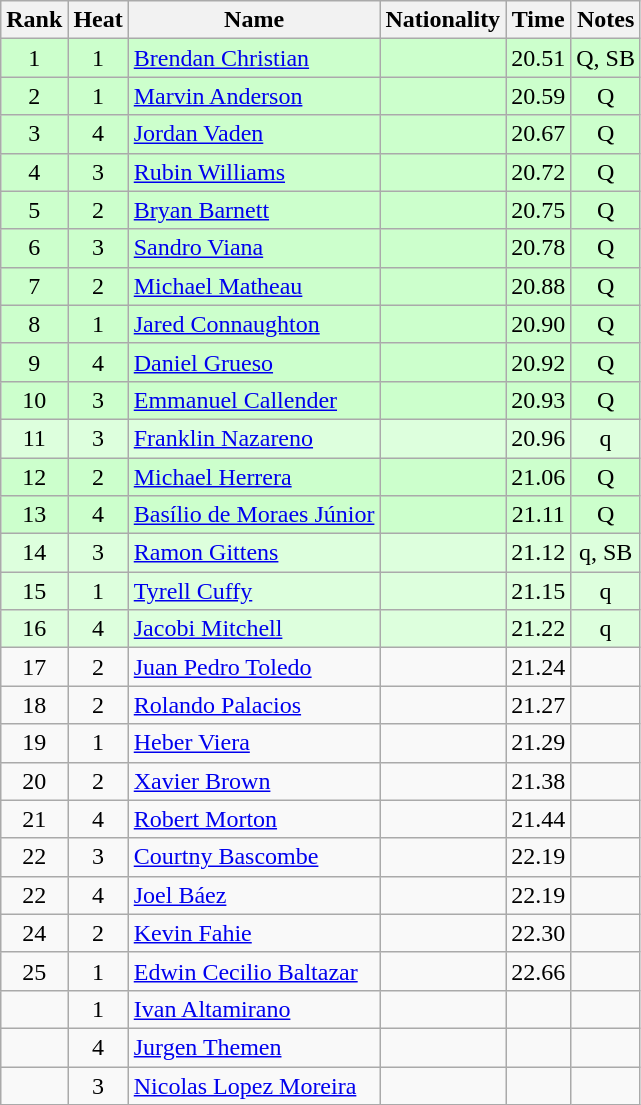<table class="wikitable sortable" style="text-align:center">
<tr>
<th>Rank</th>
<th>Heat</th>
<th>Name</th>
<th>Nationality</th>
<th>Time</th>
<th>Notes</th>
</tr>
<tr bgcolor=ccffcc>
<td>1</td>
<td>1</td>
<td align=left><a href='#'>Brendan Christian</a></td>
<td align=left></td>
<td>20.51</td>
<td>Q, SB</td>
</tr>
<tr bgcolor=ccffcc>
<td>2</td>
<td>1</td>
<td align=left><a href='#'>Marvin Anderson</a></td>
<td align=left></td>
<td>20.59</td>
<td>Q</td>
</tr>
<tr bgcolor=ccffcc>
<td>3</td>
<td>4</td>
<td align=left><a href='#'>Jordan Vaden</a></td>
<td align=left></td>
<td>20.67</td>
<td>Q</td>
</tr>
<tr bgcolor=ccffcc>
<td>4</td>
<td>3</td>
<td align=left><a href='#'>Rubin Williams</a></td>
<td align=left></td>
<td>20.72</td>
<td>Q</td>
</tr>
<tr bgcolor=ccffcc>
<td>5</td>
<td>2</td>
<td align=left><a href='#'>Bryan Barnett</a></td>
<td align=left></td>
<td>20.75</td>
<td>Q</td>
</tr>
<tr bgcolor=ccffcc>
<td>6</td>
<td>3</td>
<td align=left><a href='#'>Sandro Viana</a></td>
<td align=left></td>
<td>20.78</td>
<td>Q</td>
</tr>
<tr bgcolor=ccffcc>
<td>7</td>
<td>2</td>
<td align=left><a href='#'>Michael Matheau</a></td>
<td align=left></td>
<td>20.88</td>
<td>Q</td>
</tr>
<tr bgcolor=ccffcc>
<td>8</td>
<td>1</td>
<td align=left><a href='#'>Jared Connaughton</a></td>
<td align=left></td>
<td>20.90</td>
<td>Q</td>
</tr>
<tr bgcolor=ccffcc>
<td>9</td>
<td>4</td>
<td align=left><a href='#'>Daniel Grueso</a></td>
<td align=left></td>
<td>20.92</td>
<td>Q</td>
</tr>
<tr bgcolor=ccffcc>
<td>10</td>
<td>3</td>
<td align=left><a href='#'>Emmanuel Callender</a></td>
<td align=left></td>
<td>20.93</td>
<td>Q</td>
</tr>
<tr bgcolor=ddffdd>
<td>11</td>
<td>3</td>
<td align=left><a href='#'>Franklin Nazareno</a></td>
<td align=left></td>
<td>20.96</td>
<td>q</td>
</tr>
<tr bgcolor=ccffcc>
<td>12</td>
<td>2</td>
<td align=left><a href='#'>Michael Herrera</a></td>
<td align=left></td>
<td>21.06</td>
<td>Q</td>
</tr>
<tr bgcolor=ccffcc>
<td>13</td>
<td>4</td>
<td align=left><a href='#'>Basílio de Moraes Júnior</a></td>
<td align=left></td>
<td>21.11</td>
<td>Q</td>
</tr>
<tr bgcolor=ddffdd>
<td>14</td>
<td>3</td>
<td align=left><a href='#'>Ramon Gittens</a></td>
<td align=left></td>
<td>21.12</td>
<td>q, SB</td>
</tr>
<tr bgcolor=ddffdd>
<td>15</td>
<td>1</td>
<td align=left><a href='#'>Tyrell Cuffy</a></td>
<td align=left></td>
<td>21.15</td>
<td>q</td>
</tr>
<tr bgcolor=ddffdd>
<td>16</td>
<td>4</td>
<td align=left><a href='#'>Jacobi Mitchell</a></td>
<td align=left></td>
<td>21.22</td>
<td>q</td>
</tr>
<tr>
<td>17</td>
<td>2</td>
<td align=left><a href='#'>Juan Pedro Toledo</a></td>
<td align=left></td>
<td>21.24</td>
<td></td>
</tr>
<tr>
<td>18</td>
<td>2</td>
<td align=left><a href='#'>Rolando Palacios</a></td>
<td align=left></td>
<td>21.27</td>
<td></td>
</tr>
<tr>
<td>19</td>
<td>1</td>
<td align=left><a href='#'>Heber Viera</a></td>
<td align=left></td>
<td>21.29</td>
<td></td>
</tr>
<tr>
<td>20</td>
<td>2</td>
<td align=left><a href='#'>Xavier Brown</a></td>
<td align=left></td>
<td>21.38</td>
<td></td>
</tr>
<tr>
<td>21</td>
<td>4</td>
<td align=left><a href='#'>Robert Morton</a></td>
<td align=left></td>
<td>21.44</td>
<td></td>
</tr>
<tr>
<td>22</td>
<td>3</td>
<td align=left><a href='#'>Courtny Bascombe</a></td>
<td align=left></td>
<td>22.19</td>
<td></td>
</tr>
<tr>
<td>22</td>
<td>4</td>
<td align=left><a href='#'>Joel Báez</a></td>
<td align=left></td>
<td>22.19</td>
<td></td>
</tr>
<tr>
<td>24</td>
<td>2</td>
<td align=left><a href='#'>Kevin Fahie</a></td>
<td align=left></td>
<td>22.30</td>
<td></td>
</tr>
<tr>
<td>25</td>
<td>1</td>
<td align=left><a href='#'>Edwin Cecilio Baltazar</a></td>
<td align=left></td>
<td>22.66</td>
<td></td>
</tr>
<tr>
<td></td>
<td>1</td>
<td align=left><a href='#'>Ivan Altamirano</a></td>
<td align=left></td>
<td></td>
<td></td>
</tr>
<tr>
<td></td>
<td>4</td>
<td align=left><a href='#'>Jurgen Themen</a></td>
<td align=left></td>
<td></td>
<td></td>
</tr>
<tr>
<td></td>
<td>3</td>
<td align=left><a href='#'>Nicolas Lopez Moreira</a></td>
<td align=left></td>
<td></td>
<td></td>
</tr>
</table>
